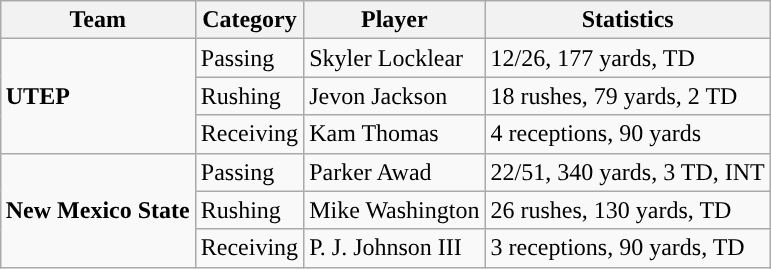<table class="wikitable" style="float: right;">
<tr>
<th>Team</th>
<th>Category</th>
<th>Player</th>
<th>Statistics</th>
</tr>
<tr>
<td rowspan=3><strong>UTEP</strong></td>
<td>Passing</td>
<td>Skyler Locklear</td>
<td>12/26, 177 yards, TD</td>
</tr>
<tr>
<td>Rushing</td>
<td>Jevon Jackson</td>
<td>18 rushes, 79 yards, 2 TD</td>
</tr>
<tr>
<td>Receiving</td>
<td>Kam Thomas</td>
<td>4 receptions, 90 yards</td>
</tr>
<tr>
<td rowspan=3><strong>New Mexico State</strong></td>
<td>Passing</td>
<td>Parker Awad</td>
<td>22/51, 340 yards, 3 TD, INT</td>
</tr>
<tr>
<td>Rushing</td>
<td>Mike Washington</td>
<td>26 rushes, 130 yards, TD</td>
</tr>
<tr>
<td>Receiving</td>
<td>P. J. Johnson III</td>
<td>3 receptions, 90 yards, TD</td>
</tr>
</table>
